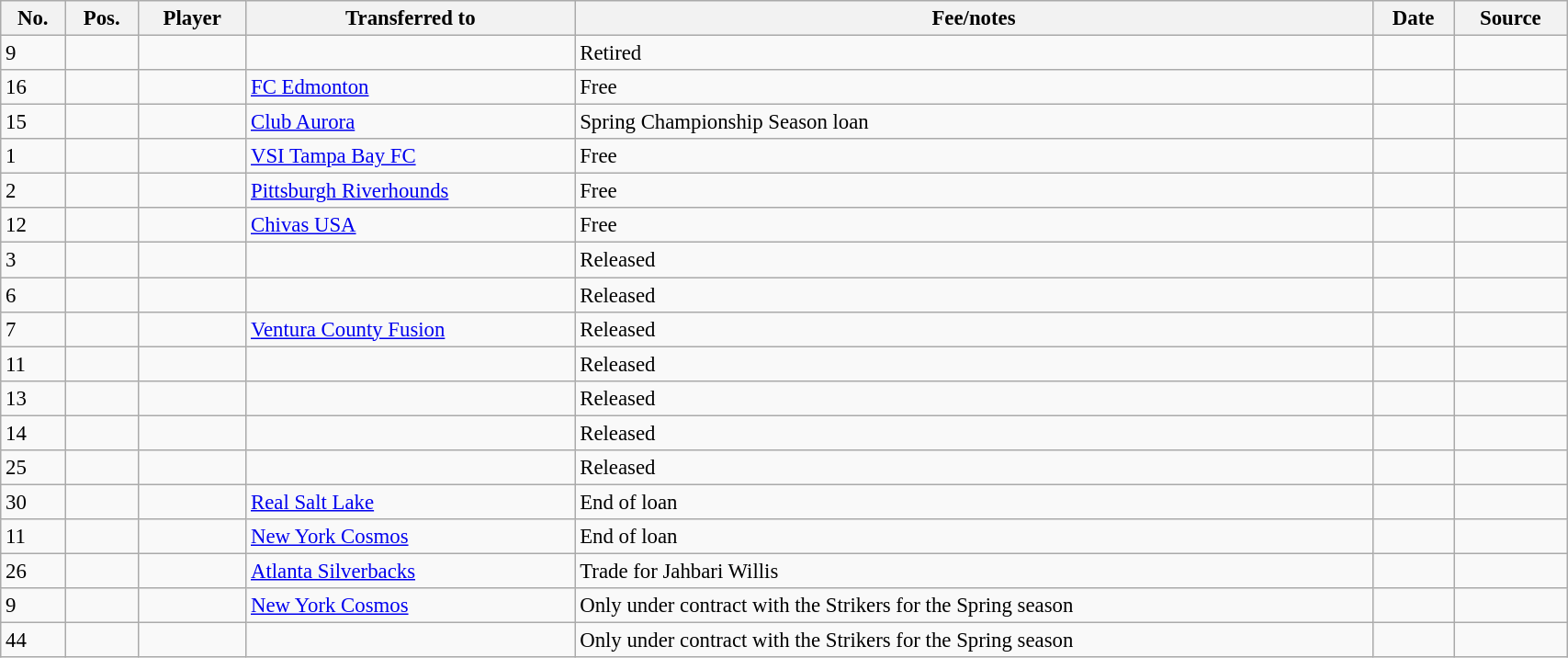<table class="wikitable sortable" style="width:90%; text-align:center; font-size:95%; text-align:left;">
<tr>
<th>No.</th>
<th>Pos.</th>
<th>Player</th>
<th>Transferred to</th>
<th>Fee/notes</th>
<th>Date</th>
<th>Source</th>
</tr>
<tr>
<td>9</td>
<td align=center></td>
<td></td>
<td></td>
<td>Retired</td>
<td></td>
<td></td>
</tr>
<tr>
<td>16</td>
<td align=center></td>
<td></td>
<td> <a href='#'>FC Edmonton</a></td>
<td>Free</td>
<td></td>
<td></td>
</tr>
<tr>
<td>15</td>
<td align=center></td>
<td></td>
<td> <a href='#'>Club Aurora</a></td>
<td>Spring Championship Season loan</td>
<td></td>
<td></td>
</tr>
<tr>
<td>1</td>
<td align=center></td>
<td></td>
<td> <a href='#'>VSI Tampa Bay FC</a></td>
<td>Free</td>
<td></td>
<td></td>
</tr>
<tr>
<td>2</td>
<td align=center></td>
<td></td>
<td> <a href='#'>Pittsburgh Riverhounds</a></td>
<td>Free</td>
<td></td>
<td></td>
</tr>
<tr>
<td>12</td>
<td align=center></td>
<td></td>
<td> <a href='#'>Chivas USA</a></td>
<td>Free</td>
<td></td>
<td></td>
</tr>
<tr>
<td>3</td>
<td align=center></td>
<td></td>
<td></td>
<td>Released</td>
<td></td>
<td></td>
</tr>
<tr>
<td>6</td>
<td align=center></td>
<td></td>
<td></td>
<td>Released</td>
<td></td>
<td></td>
</tr>
<tr>
<td>7</td>
<td align=center></td>
<td></td>
<td> <a href='#'>Ventura County Fusion</a></td>
<td>Released</td>
<td></td>
<td></td>
</tr>
<tr>
<td>11</td>
<td align=center></td>
<td></td>
<td></td>
<td>Released</td>
<td></td>
<td></td>
</tr>
<tr>
<td>13</td>
<td align=center></td>
<td></td>
<td></td>
<td>Released</td>
<td></td>
<td></td>
</tr>
<tr>
<td>14</td>
<td align=center></td>
<td></td>
<td></td>
<td>Released</td>
<td></td>
<td></td>
</tr>
<tr>
<td>25</td>
<td align=center></td>
<td></td>
<td></td>
<td>Released</td>
<td></td>
<td></td>
</tr>
<tr>
<td>30</td>
<td align=center></td>
<td></td>
<td> <a href='#'>Real Salt Lake</a></td>
<td>End of loan</td>
<td></td>
<td></td>
</tr>
<tr>
<td>11</td>
<td align=center></td>
<td></td>
<td> <a href='#'>New York Cosmos</a></td>
<td>End of loan</td>
<td></td>
<td></td>
</tr>
<tr>
<td>26</td>
<td align=center></td>
<td></td>
<td> <a href='#'>Atlanta Silverbacks</a></td>
<td>Trade for Jahbari Willis</td>
<td></td>
<td></td>
</tr>
<tr>
<td>9</td>
<td align=center></td>
<td></td>
<td> <a href='#'>New York Cosmos</a></td>
<td>Only under contract with the Strikers for the Spring season</td>
<td></td>
<td></td>
</tr>
<tr>
<td>44</td>
<td align=center></td>
<td></td>
<td></td>
<td>Only under contract with the Strikers for the Spring season</td>
<td></td>
<td></td>
</tr>
</table>
